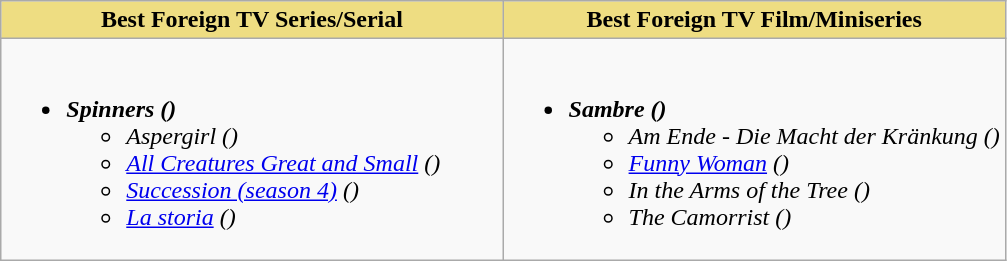<table class="wikitable">
<tr>
<th style="background:#EEDD82; valign="top" width="50%">Best Foreign TV Series/Serial</th>
<th style="background:#EEDD82; valign="top" width="50%">Best Foreign TV Film/Miniseries</th>
</tr>
<tr>
<td valign="top"><br><ul><li><strong><em>Spinners ()</em></strong><ul><li><em>Aspergirl ()</em></li><li><em><a href='#'>All Creatures Great and Small</a> ()</em></li><li><em><a href='#'>Succession (season 4)</a> ()</em></li><li><em><a href='#'>La storia</a> ()</em></li></ul></li></ul></td>
<td valign="top"><br><ul><li><strong><em>Sambre ()</em></strong><ul><li><em>Am Ende - Die Macht der Kränkung ()</em></li><li><em><a href='#'>Funny Woman</a> ()</em></li><li><em>In the Arms of the Tree ()</em></li><li><em>The Camorrist ()</em></li></ul></li></ul></td>
</tr>
</table>
